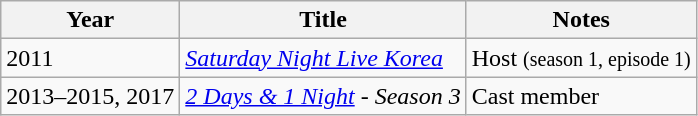<table class="wikitable sortable">
<tr>
<th>Year</th>
<th>Title</th>
<th>Notes</th>
</tr>
<tr>
<td>2011</td>
<td><em><a href='#'>Saturday Night Live Korea</a></em></td>
<td>Host <small>(season 1, episode 1)</small></td>
</tr>
<tr>
<td>2013–2015, 2017</td>
<td><em><a href='#'>2 Days & 1 Night</a> - Season 3</em></td>
<td>Cast member</td>
</tr>
</table>
